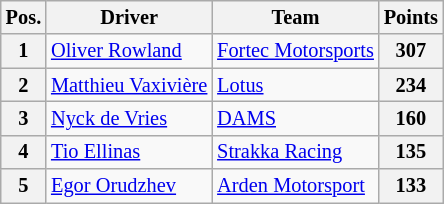<table class="wikitable" style="font-size: 85%">
<tr>
<th>Pos.</th>
<th>Driver</th>
<th>Team</th>
<th>Points</th>
</tr>
<tr>
<th>1</th>
<td> <a href='#'>Oliver Rowland</a></td>
<td> <a href='#'>Fortec Motorsports</a></td>
<th>307</th>
</tr>
<tr>
<th>2</th>
<td> <a href='#'>Matthieu Vaxivière</a></td>
<td> <a href='#'>Lotus</a></td>
<th>234</th>
</tr>
<tr>
<th>3</th>
<td> <a href='#'>Nyck de Vries</a></td>
<td> <a href='#'>DAMS</a></td>
<th>160</th>
</tr>
<tr>
<th>4</th>
<td> <a href='#'>Tio Ellinas</a></td>
<td> <a href='#'>Strakka Racing</a></td>
<th>135</th>
</tr>
<tr>
<th>5</th>
<td> <a href='#'>Egor Orudzhev</a></td>
<td> <a href='#'>Arden Motorsport</a></td>
<th>133</th>
</tr>
</table>
